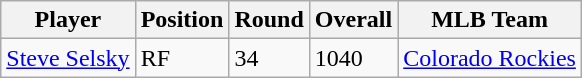<table class="wikitable">
<tr>
<th>Player</th>
<th>Position</th>
<th>Round</th>
<th>Overall</th>
<th>MLB Team</th>
</tr>
<tr>
<td><a href='#'>Steve Selsky</a></td>
<td>RF</td>
<td>34</td>
<td>1040</td>
<td><a href='#'>Colorado Rockies</a></td>
</tr>
</table>
